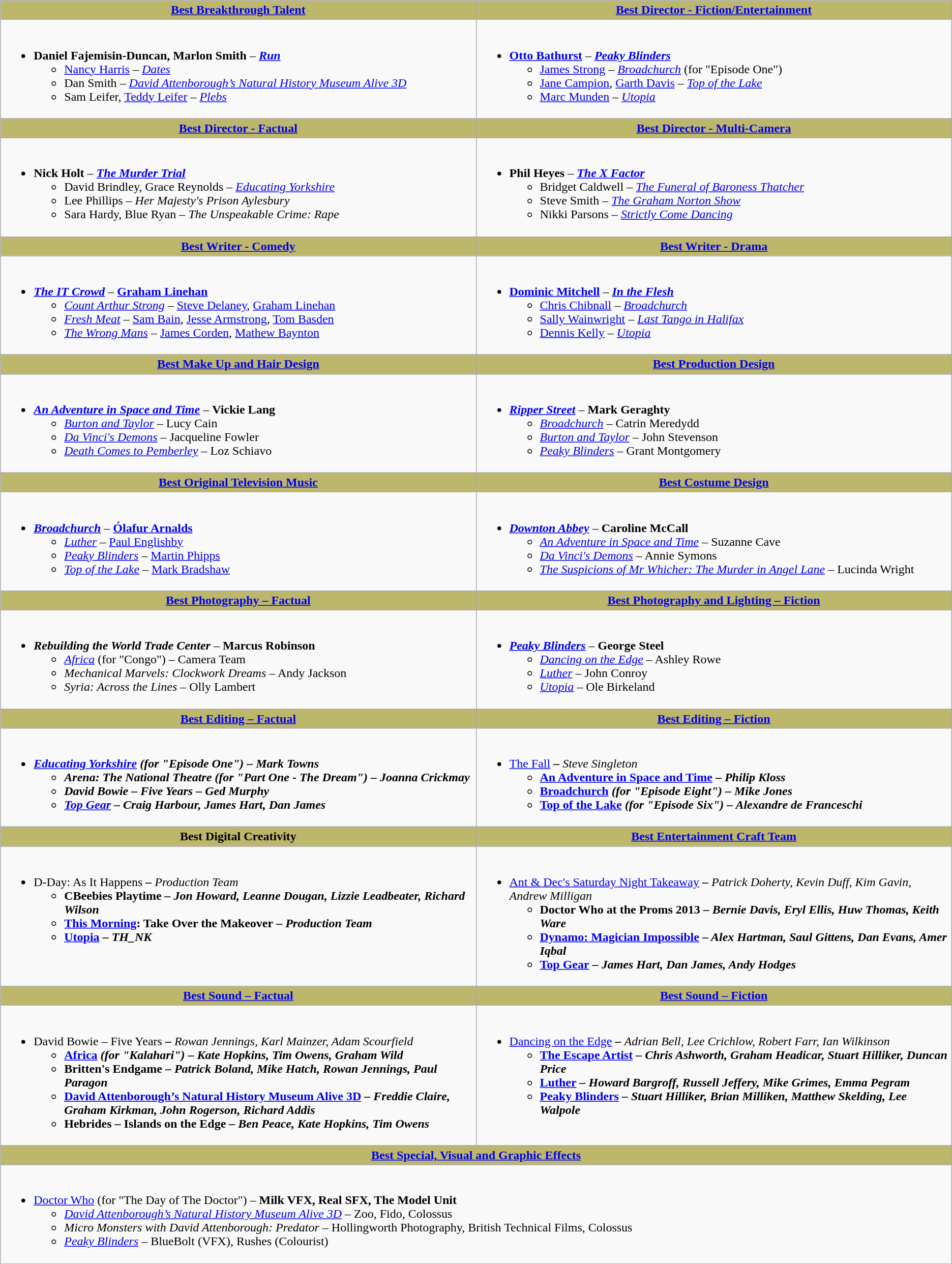<table class="wikitable">
<tr>
<th style="background:#BDB76B; width:50%"><a href='#'>Best Breakthrough Talent</a></th>
<th style="background:#BDB76B; width:50%"><a href='#'>Best Director - Fiction/Entertainment</a></th>
</tr>
<tr>
<td valign="top"><br><ul><li><strong>Daniel Fajemisin-Duncan, Marlon Smith</strong> – <strong><em><a href='#'>Run</a></em></strong><ul><li><a href='#'>Nancy Harris</a> – <em><a href='#'>Dates</a></em></li><li>Dan Smith – <em><a href='#'>David Attenborough’s Natural History Museum Alive 3D</a></em></li><li>Sam Leifer, <a href='#'>Teddy Leifer</a> – <em><a href='#'>Plebs</a></em></li></ul></li></ul></td>
<td valign="top"><br><ul><li><strong><a href='#'>Otto Bathurst</a></strong> – <strong><em><a href='#'>Peaky Blinders</a></em></strong><ul><li><a href='#'>James Strong</a> – <em><a href='#'>Broadchurch</a></em> (for "Episode One")</li><li><a href='#'>Jane Campion</a>, <a href='#'>Garth Davis</a> – <em><a href='#'>Top of the Lake</a></em></li><li><a href='#'>Marc Munden</a> – <em><a href='#'>Utopia</a></em></li></ul></li></ul></td>
</tr>
<tr>
<th style="background:#BDB76B; width:50%"><a href='#'>Best Director - Factual</a></th>
<th style="background:#BDB76B; width:50%"><a href='#'>Best Director - Multi-Camera</a></th>
</tr>
<tr>
<td valign="top"><br><ul><li><strong>Nick Holt</strong> – <strong><em><a href='#'>The Murder Trial</a></em></strong><ul><li>David Brindley, Grace Reynolds – <em><a href='#'>Educating Yorkshire</a></em></li><li>Lee Phillips – <em>Her Majesty's Prison Aylesbury</em></li><li>Sara Hardy, Blue Ryan – <em>The Unspeakable Crime: Rape</em></li></ul></li></ul></td>
<td valign="top"><br><ul><li><strong>Phil Heyes</strong> – <strong><em><a href='#'>The X Factor</a></em></strong><ul><li>Bridget Caldwell – <em><a href='#'>The Funeral of Baroness Thatcher</a></em></li><li>Steve Smith – <em><a href='#'>The Graham Norton Show</a></em></li><li>Nikki Parsons – <em><a href='#'>Strictly Come Dancing</a></em></li></ul></li></ul></td>
</tr>
<tr>
<th style="background:#BDB76B; width:50%"><a href='#'>Best Writer - Comedy</a></th>
<th style="background:#BDB76B; width:50%"><a href='#'>Best Writer - Drama</a></th>
</tr>
<tr>
<td valign="top"><br><ul><li><strong><em><a href='#'>The IT Crowd</a></em></strong> – <strong><a href='#'>Graham Linehan</a></strong><ul><li><em><a href='#'>Count Arthur Strong</a></em> – <a href='#'>Steve Delaney</a>, <a href='#'>Graham Linehan</a></li><li><em><a href='#'>Fresh Meat</a></em> – <a href='#'>Sam Bain</a>, <a href='#'>Jesse Armstrong</a>, <a href='#'>Tom Basden</a></li><li><em><a href='#'>The Wrong Mans</a></em> – <a href='#'>James Corden</a>, <a href='#'>Mathew Baynton</a></li></ul></li></ul></td>
<td valign="top"><br><ul><li><strong><a href='#'>Dominic Mitchell</a></strong> – <strong><em><a href='#'>In the Flesh</a></em></strong><ul><li><a href='#'>Chris Chibnall</a> – <em><a href='#'>Broadchurch</a></em></li><li><a href='#'>Sally Wainwright</a> – <em><a href='#'>Last Tango in Halifax</a></em></li><li><a href='#'>Dennis Kelly</a> – <em><a href='#'>Utopia</a></em></li></ul></li></ul></td>
</tr>
<tr>
<th style="background:#BDB76B; width:50%"><a href='#'>Best Make Up and Hair Design</a></th>
<th style="background:#BDB76B; width:50%"><a href='#'>Best Production Design</a></th>
</tr>
<tr>
<td valign="top"><br><ul><li><strong><em><a href='#'>An Adventure in Space and Time</a></em></strong> – <strong>Vickie Lang</strong><ul><li><em><a href='#'>Burton and Taylor</a></em> – Lucy Cain</li><li><em><a href='#'>Da Vinci's Demons</a></em> – Jacqueline Fowler</li><li><em><a href='#'>Death Comes to Pemberley</a></em> – Loz Schiavo</li></ul></li></ul></td>
<td valign="top"><br><ul><li><strong><em><a href='#'>Ripper Street</a></em></strong> – <strong>Mark Geraghty</strong><ul><li><em><a href='#'>Broadchurch</a></em> – Catrin Meredydd</li><li><em><a href='#'>Burton and Taylor</a></em> – John Stevenson</li><li><em><a href='#'>Peaky Blinders</a></em> – Grant Montgomery</li></ul></li></ul></td>
</tr>
<tr>
<th style="background:#BDB76B;"><a href='#'>Best Original Television Music</a></th>
<th style="background:#BDB76B;"><a href='#'>Best Costume Design</a></th>
</tr>
<tr>
<td valign="top"><br><ul><li><strong><em><a href='#'>Broadchurch</a></em></strong> – <strong><a href='#'>Ólafur Arnalds</a></strong><ul><li><em><a href='#'>Luther</a></em> – <a href='#'>Paul Englishby</a></li><li><em><a href='#'>Peaky Blinders</a></em> – <a href='#'>Martin Phipps</a></li><li><em><a href='#'>Top of the Lake</a></em> – <a href='#'>Mark Bradshaw</a></li></ul></li></ul></td>
<td valign="top"><br><ul><li><strong><em><a href='#'>Downton Abbey</a></em></strong> – <strong>Caroline McCall</strong><ul><li><em><a href='#'>An Adventure in Space and Time</a></em> – Suzanne Cave</li><li><em><a href='#'>Da Vinci's Demons</a></em> – Annie Symons</li><li><em><a href='#'>The Suspicions of Mr Whicher: The Murder in Angel Lane</a></em> – Lucinda Wright</li></ul></li></ul></td>
</tr>
<tr>
<th style="background:#BDB76B;"><a href='#'>Best Photography – Factual</a></th>
<th style="background:#BDB76B;"><a href='#'>Best Photography and Lighting – Fiction</a></th>
</tr>
<tr>
<td valign="top"><br><ul><li><strong><em>Rebuilding the World Trade Center</em></strong> – <strong>Marcus Robinson</strong><ul><li><em><a href='#'>Africa</a></em> (for "Congo") – Camera Team</li><li><em>Mechanical Marvels: Clockwork Dreams</em> – Andy Jackson</li><li><em>Syria: Across the Lines</em> – Olly Lambert</li></ul></li></ul></td>
<td valign="top"><br><ul><li><strong><em><a href='#'>Peaky Blinders</a></em></strong> – <strong>George Steel</strong><ul><li><em><a href='#'>Dancing on the Edge</a></em> – Ashley Rowe</li><li><em><a href='#'>Luther</a></em> – John Conroy</li><li><em><a href='#'>Utopia</a></em> – Ole Birkeland</li></ul></li></ul></td>
</tr>
<tr>
<th style="background:#BDB76B; width:50%"><a href='#'>Best Editing – Factual</a></th>
<th style="background:#BDB76B; width:50%"><a href='#'>Best Editing – Fiction</a></th>
</tr>
<tr>
<td valign="top"><br><ul><li><strong><em><a href='#'>Educating Yorkshire</a><em> (for "Episode One")<strong> – </strong>Mark Towns<strong><ul><li></em>Arena: The National Theatre<em> (for "Part One - The Dream") – Joanna Crickmay</li><li></em>David Bowie – Five Years<em> – Ged Murphy</li><li></em><a href='#'>Top Gear</a><em> – Craig Harbour, James Hart, Dan James</li></ul></li></ul></td>
<td valign="top"><br><ul><li></em></strong><a href='#'>The Fall</a><strong><em> – </strong>Steve Singleton<strong><ul><li></em><a href='#'>An Adventure in Space and Time</a><em> – Philip Kloss</li><li></em><a href='#'>Broadchurch</a><em> (for "Episode Eight") – Mike Jones</li><li></em><a href='#'>Top of the Lake</a><em> (for "Episode Six") – Alexandre de Franceschi</li></ul></li></ul></td>
</tr>
<tr>
<th style="background:#BDB76B;">Best Digital Creativity</th>
<th style="background:#BDB76B;"><a href='#'>Best Entertainment Craft Team</a></th>
</tr>
<tr>
<td valign="top"><br><ul><li></em></strong>D-Day: As It Happens<strong><em> – </strong>Production Team<strong><ul><li></em>CBeebies Playtime<em> – Jon Howard, Leanne Dougan, Lizzie Leadbeater, Richard Wilson</li><li></em><a href='#'>This Morning</a>: Take Over the Makeover<em> – Production Team</li><li></em><a href='#'>Utopia</a><em> – TH_NK</li></ul></li></ul></td>
<td valign="top"><br><ul><li></em></strong><a href='#'>Ant & Dec's Saturday Night Takeaway</a><strong><em> – </strong>Patrick Doherty, Kevin Duff, Kim Gavin, Andrew Milligan<strong><ul><li></em>Doctor Who at the Proms 2013<em> – Bernie Davis, Eryl Ellis, Huw Thomas, Keith Ware</li><li></em><a href='#'>Dynamo: Magician Impossible</a><em> – Alex Hartman, Saul Gittens, Dan Evans, Amer Iqbal</li><li></em><a href='#'>Top Gear</a><em> – James Hart, Dan James, Andy Hodges</li></ul></li></ul></td>
</tr>
<tr>
<th style="background:#BDB76B;"><a href='#'>Best Sound – Factual</a></th>
<th style="background:#BDB76B;"><a href='#'>Best Sound – Fiction</a></th>
</tr>
<tr>
<td valign="top"><br><ul><li></em></strong>David Bowie – Five Years<strong><em> – </strong>Rowan Jennings, Karl Mainzer, Adam Scourfield<strong><ul><li></em><a href='#'>Africa</a><em> (for "Kalahari") – Kate Hopkins, Tim Owens, Graham Wild</li><li></em>Britten's Endgame<em> – Patrick Boland, Mike Hatch, Rowan Jennings, Paul Paragon</li><li></em><a href='#'>David Attenborough’s Natural History Museum Alive 3D</a><em> – Freddie Claire, Graham Kirkman, John Rogerson, Richard Addis</li><li></em>Hebrides – Islands on the Edge<em> – Ben Peace, Kate Hopkins, Tim Owens</li></ul></li></ul></td>
<td valign="top"><br><ul><li></em></strong><a href='#'>Dancing on the Edge</a><strong><em> – </strong>Adrian Bell, Lee Crichlow, Robert Farr, Ian Wilkinson<strong><ul><li></em><a href='#'>The Escape Artist</a><em> – Chris Ashworth, Graham Headicar, Stuart Hilliker, Duncan Price</li><li></em><a href='#'>Luther</a><em> – Howard Bargroff, Russell Jeffery, Mike Grimes, Emma Pegram</li><li></em><a href='#'>Peaky Blinders</a><em> – Stuart Hilliker, Brian Milliken, Matthew Skelding, Lee Walpole</li></ul></li></ul></td>
</tr>
<tr>
<th colspan="2" style="background:#BDB76B;"><a href='#'>Best Special, Visual and Graphic Effects</a></th>
</tr>
<tr>
<td colspan=2 valign="top"><br><ul><li></em></strong><a href='#'>Doctor Who</a></em> (for "The Day of The Doctor")</strong> – <strong>Milk VFX, Real SFX, The Model Unit</strong><ul><li><em><a href='#'>David Attenborough’s Natural History Museum Alive 3D</a></em> – Zoo, Fido, Colossus</li><li><em>Micro Monsters with David Attenborough: Predator</em> – Hollingworth Photography, British Technical Films, Colossus</li><li><em><a href='#'>Peaky Blinders</a></em> – BlueBolt (VFX), Rushes (Colourist)</li></ul></li></ul></td>
</tr>
<tr>
</tr>
</table>
